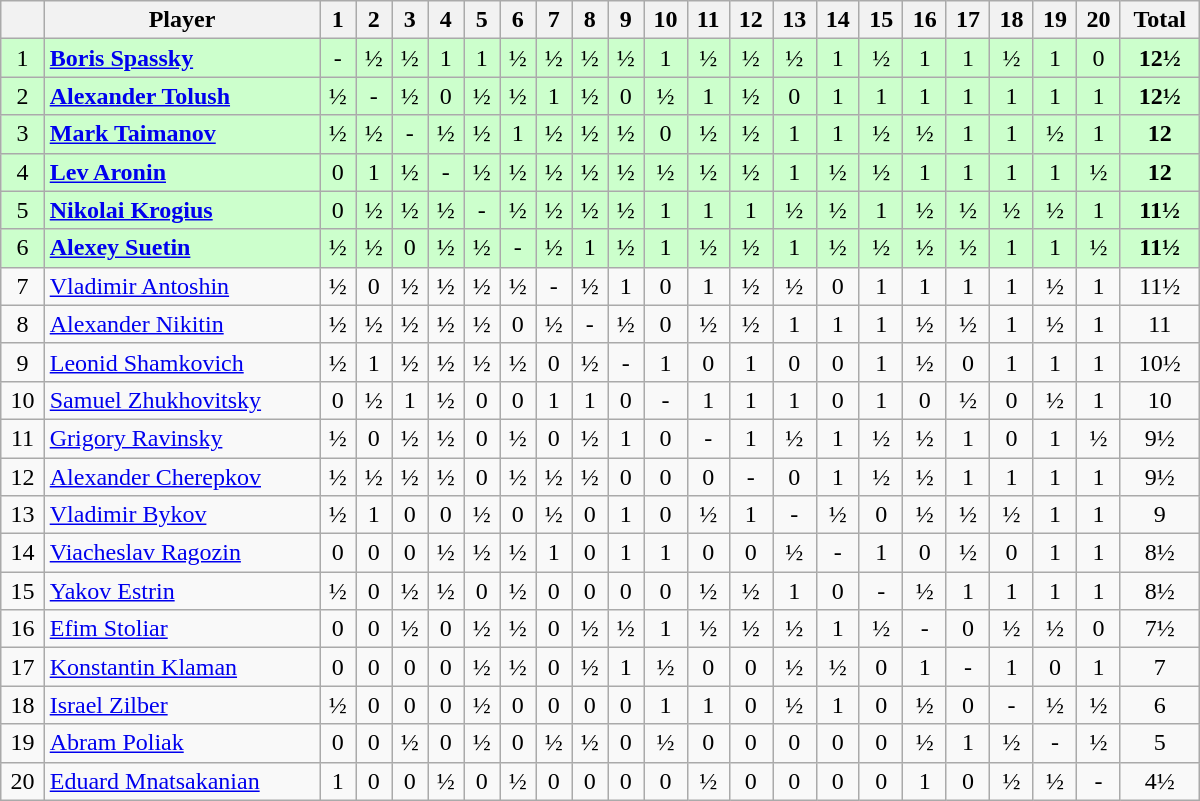<table class="wikitable" border="1" width="800px">
<tr>
<th></th>
<th>Player</th>
<th>1</th>
<th>2</th>
<th>3</th>
<th>4</th>
<th>5</th>
<th>6</th>
<th>7</th>
<th>8</th>
<th>9</th>
<th>10</th>
<th>11</th>
<th>12</th>
<th>13</th>
<th>14</th>
<th>15</th>
<th>16</th>
<th>17</th>
<th>18</th>
<th>19</th>
<th>20</th>
<th>Total</th>
</tr>
<tr align=center style="background:#ccffcc;">
<td>1</td>
<td align=left> <strong><a href='#'>Boris Spassky</a></strong></td>
<td>-</td>
<td>½</td>
<td>½</td>
<td>1</td>
<td>1</td>
<td>½</td>
<td>½</td>
<td>½</td>
<td>½</td>
<td>1</td>
<td>½</td>
<td>½</td>
<td>½</td>
<td>1</td>
<td>½</td>
<td>1</td>
<td>1</td>
<td>½</td>
<td>1</td>
<td>0</td>
<td align=center><strong>12½</strong></td>
</tr>
<tr align=center style="background:#ccffcc;">
<td>2</td>
<td align=left> <strong><a href='#'>Alexander Tolush</a></strong></td>
<td>½</td>
<td>-</td>
<td>½</td>
<td>0</td>
<td>½</td>
<td>½</td>
<td>1</td>
<td>½</td>
<td>0</td>
<td>½</td>
<td>1</td>
<td>½</td>
<td>0</td>
<td>1</td>
<td>1</td>
<td>1</td>
<td>1</td>
<td>1</td>
<td>1</td>
<td>1</td>
<td align=center><strong>12½</strong></td>
</tr>
<tr align=center style="background:#ccffcc;">
<td>3</td>
<td align=left> <strong><a href='#'>Mark Taimanov</a></strong></td>
<td>½</td>
<td>½</td>
<td>-</td>
<td>½</td>
<td>½</td>
<td>1</td>
<td>½</td>
<td>½</td>
<td>½</td>
<td>0</td>
<td>½</td>
<td>½</td>
<td>1</td>
<td>1</td>
<td>½</td>
<td>½</td>
<td>1</td>
<td>1</td>
<td>½</td>
<td>1</td>
<td align=center><strong>12</strong></td>
</tr>
<tr align=center style="background:#ccffcc;">
<td>4</td>
<td align=left> <strong><a href='#'>Lev Aronin</a></strong></td>
<td>0</td>
<td>1</td>
<td>½</td>
<td>-</td>
<td>½</td>
<td>½</td>
<td>½</td>
<td>½</td>
<td>½</td>
<td>½</td>
<td>½</td>
<td>½</td>
<td>1</td>
<td>½</td>
<td>½</td>
<td>1</td>
<td>1</td>
<td>1</td>
<td>1</td>
<td>½</td>
<td align=center><strong>12</strong></td>
</tr>
<tr align=center style="background:#ccffcc;">
<td>5</td>
<td align=left> <strong><a href='#'>Nikolai Krogius</a></strong></td>
<td>0</td>
<td>½</td>
<td>½</td>
<td>½</td>
<td>-</td>
<td>½</td>
<td>½</td>
<td>½</td>
<td>½</td>
<td>1</td>
<td>1</td>
<td>1</td>
<td>½</td>
<td>½</td>
<td>1</td>
<td>½</td>
<td>½</td>
<td>½</td>
<td>½</td>
<td>1</td>
<td align=center><strong>11½</strong></td>
</tr>
<tr align=center  style="background:#ccffcc;">
<td>6</td>
<td align=left> <strong><a href='#'>Alexey Suetin</a></strong></td>
<td>½</td>
<td>½</td>
<td>0</td>
<td>½</td>
<td>½</td>
<td>-</td>
<td>½</td>
<td>1</td>
<td>½</td>
<td>1</td>
<td>½</td>
<td>½</td>
<td>1</td>
<td>½</td>
<td>½</td>
<td>½</td>
<td>½</td>
<td>1</td>
<td>1</td>
<td>½</td>
<td align=center><strong>11½</strong></td>
</tr>
<tr align=center>
<td>7</td>
<td align=left> <a href='#'>Vladimir Antoshin</a></td>
<td>½</td>
<td>0</td>
<td>½</td>
<td>½</td>
<td>½</td>
<td>½</td>
<td>-</td>
<td>½</td>
<td>1</td>
<td>0</td>
<td>1</td>
<td>½</td>
<td>½</td>
<td>0</td>
<td>1</td>
<td>1</td>
<td>1</td>
<td>1</td>
<td>½</td>
<td>1</td>
<td align=center>11½</td>
</tr>
<tr align=center>
<td>8</td>
<td align=left> <a href='#'>Alexander Nikitin</a></td>
<td>½</td>
<td>½</td>
<td>½</td>
<td>½</td>
<td>½</td>
<td>0</td>
<td>½</td>
<td>-</td>
<td>½</td>
<td>0</td>
<td>½</td>
<td>½</td>
<td>1</td>
<td>1</td>
<td>1</td>
<td>½</td>
<td>½</td>
<td>1</td>
<td>½</td>
<td>1</td>
<td align=center>11</td>
</tr>
<tr align=center>
<td>9</td>
<td align=left> <a href='#'>Leonid Shamkovich</a></td>
<td>½</td>
<td>1</td>
<td>½</td>
<td>½</td>
<td>½</td>
<td>½</td>
<td>0</td>
<td>½</td>
<td>-</td>
<td>1</td>
<td>0</td>
<td>1</td>
<td>0</td>
<td>0</td>
<td>1</td>
<td>½</td>
<td>0</td>
<td>1</td>
<td>1</td>
<td>1</td>
<td align=center>10½</td>
</tr>
<tr align=center>
<td>10</td>
<td align=left> <a href='#'>Samuel Zhukhovitsky</a></td>
<td>0</td>
<td>½</td>
<td>1</td>
<td>½</td>
<td>0</td>
<td>0</td>
<td>1</td>
<td>1</td>
<td>0</td>
<td>-</td>
<td>1</td>
<td>1</td>
<td>1</td>
<td>0</td>
<td>1</td>
<td>0</td>
<td>½</td>
<td>0</td>
<td>½</td>
<td>1</td>
<td align=center>10</td>
</tr>
<tr align=center>
<td>11</td>
<td align=left> <a href='#'>Grigory Ravinsky</a></td>
<td>½</td>
<td>0</td>
<td>½</td>
<td>½</td>
<td>0</td>
<td>½</td>
<td>0</td>
<td>½</td>
<td>1</td>
<td>0</td>
<td>-</td>
<td>1</td>
<td>½</td>
<td>1</td>
<td>½</td>
<td>½</td>
<td>1</td>
<td>0</td>
<td>1</td>
<td>½</td>
<td align=center>9½</td>
</tr>
<tr align=center>
<td>12</td>
<td align=left> <a href='#'>Alexander Cherepkov</a></td>
<td>½</td>
<td>½</td>
<td>½</td>
<td>½</td>
<td>0</td>
<td>½</td>
<td>½</td>
<td>½</td>
<td>0</td>
<td>0</td>
<td>0</td>
<td>-</td>
<td>0</td>
<td>1</td>
<td>½</td>
<td>½</td>
<td>1</td>
<td>1</td>
<td>1</td>
<td>1</td>
<td align=center>9½</td>
</tr>
<tr align=center>
<td>13</td>
<td align=left> <a href='#'>Vladimir Bykov</a></td>
<td>½</td>
<td>1</td>
<td>0</td>
<td>0</td>
<td>½</td>
<td>0</td>
<td>½</td>
<td>0</td>
<td>1</td>
<td>0</td>
<td>½</td>
<td>1</td>
<td>-</td>
<td>½</td>
<td>0</td>
<td>½</td>
<td>½</td>
<td>½</td>
<td>1</td>
<td>1</td>
<td align=center>9</td>
</tr>
<tr align=center>
<td>14</td>
<td align=left> <a href='#'>Viacheslav Ragozin</a></td>
<td>0</td>
<td>0</td>
<td>0</td>
<td>½</td>
<td>½</td>
<td>½</td>
<td>1</td>
<td>0</td>
<td>1</td>
<td>1</td>
<td>0</td>
<td>0</td>
<td>½</td>
<td>-</td>
<td>1</td>
<td>0</td>
<td>½</td>
<td>0</td>
<td>1</td>
<td>1</td>
<td align=center>8½</td>
</tr>
<tr align=center>
<td>15</td>
<td align=left> <a href='#'>Yakov Estrin</a></td>
<td>½</td>
<td>0</td>
<td>½</td>
<td>½</td>
<td>0</td>
<td>½</td>
<td>0</td>
<td>0</td>
<td>0</td>
<td>0</td>
<td>½</td>
<td>½</td>
<td>1</td>
<td>0</td>
<td>-</td>
<td>½</td>
<td>1</td>
<td>1</td>
<td>1</td>
<td>1</td>
<td align=center>8½</td>
</tr>
<tr align=center>
<td>16</td>
<td align=left> <a href='#'>Efim Stoliar</a></td>
<td>0</td>
<td>0</td>
<td>½</td>
<td>0</td>
<td>½</td>
<td>½</td>
<td>0</td>
<td>½</td>
<td>½</td>
<td>1</td>
<td>½</td>
<td>½</td>
<td>½</td>
<td>1</td>
<td>½</td>
<td>-</td>
<td>0</td>
<td>½</td>
<td>½</td>
<td>0</td>
<td align=center>7½</td>
</tr>
<tr align=center>
<td>17</td>
<td align=left> <a href='#'>Konstantin Klaman</a></td>
<td>0</td>
<td>0</td>
<td>0</td>
<td>0</td>
<td>½</td>
<td>½</td>
<td>0</td>
<td>½</td>
<td>1</td>
<td>½</td>
<td>0</td>
<td>0</td>
<td>½</td>
<td>½</td>
<td>0</td>
<td>1</td>
<td>-</td>
<td>1</td>
<td>0</td>
<td>1</td>
<td align=center>7</td>
</tr>
<tr align=center>
<td>18</td>
<td align=left> <a href='#'>Israel Zilber</a></td>
<td>½</td>
<td>0</td>
<td>0</td>
<td>0</td>
<td>½</td>
<td>0</td>
<td>0</td>
<td>0</td>
<td>0</td>
<td>1</td>
<td>1</td>
<td>0</td>
<td>½</td>
<td>1</td>
<td>0</td>
<td>½</td>
<td>0</td>
<td>-</td>
<td>½</td>
<td>½</td>
<td align=center>6</td>
</tr>
<tr align=center>
<td>19</td>
<td align=left> <a href='#'>Abram Poliak</a></td>
<td>0</td>
<td>0</td>
<td>½</td>
<td>0</td>
<td>½</td>
<td>0</td>
<td>½</td>
<td>½</td>
<td>0</td>
<td>½</td>
<td>0</td>
<td>0</td>
<td>0</td>
<td>0</td>
<td>0</td>
<td>½</td>
<td>1</td>
<td>½</td>
<td>-</td>
<td>½</td>
<td align=center>5</td>
</tr>
<tr align=center>
<td>20</td>
<td align=left> <a href='#'>Eduard Mnatsakanian</a></td>
<td>1</td>
<td>0</td>
<td>0</td>
<td>½</td>
<td>0</td>
<td>½</td>
<td>0</td>
<td>0</td>
<td>0</td>
<td>0</td>
<td>½</td>
<td>0</td>
<td>0</td>
<td>0</td>
<td>0</td>
<td>1</td>
<td>0</td>
<td>½</td>
<td>½</td>
<td>-</td>
<td align=center>4½</td>
</tr>
</table>
